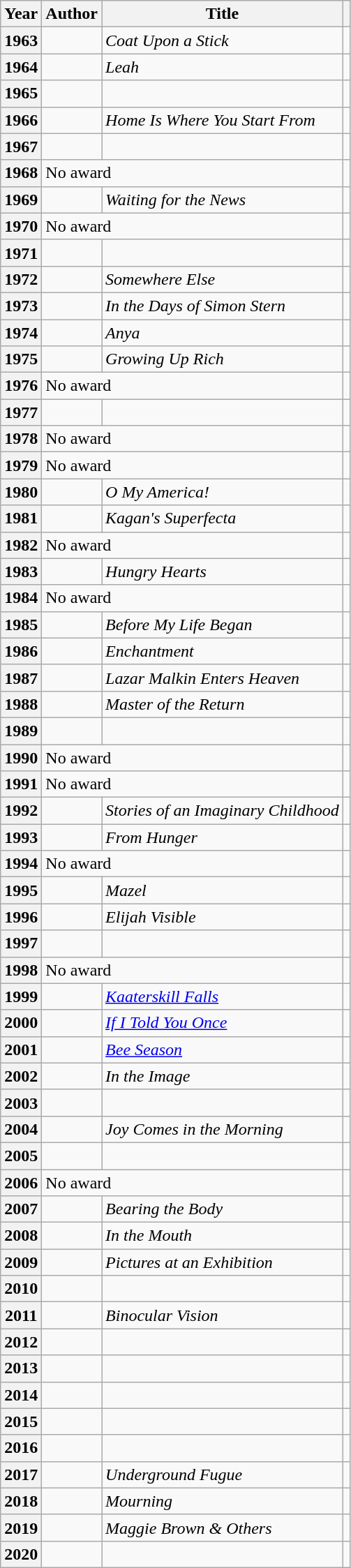<table class="wikitable">
<tr>
<th>Year</th>
<th>Author</th>
<th>Title</th>
<th><strong></strong></th>
</tr>
<tr>
<th>1963</th>
<td></td>
<td><em>Coat Upon a Stick</em></td>
<td></td>
</tr>
<tr>
<th>1964</th>
<td></td>
<td><em>Leah</em></td>
<td></td>
</tr>
<tr>
<th>1965</th>
<td></td>
<td><em></em></td>
<td></td>
</tr>
<tr>
<th>1966</th>
<td></td>
<td><em>Home Is Where You Start From</em></td>
<td></td>
</tr>
<tr>
<th>1967</th>
<td></td>
<td></td>
<td></td>
</tr>
<tr>
<th>1968</th>
<td colspan="2">No award</td>
<td></td>
</tr>
<tr>
<th>1969</th>
<td></td>
<td><em>Waiting for the News</em></td>
<td></td>
</tr>
<tr>
<th>1970</th>
<td colspan="2">No award</td>
<td></td>
</tr>
<tr>
<th>1971</th>
<td></td>
<td><em></em></td>
<td></td>
</tr>
<tr>
<th>1972</th>
<td></td>
<td><em>Somewhere Else</em></td>
<td></td>
</tr>
<tr>
<th>1973</th>
<td></td>
<td><em>In the Days of Simon Stern</em></td>
<td></td>
</tr>
<tr>
<th>1974</th>
<td></td>
<td><em>Anya</em></td>
<td></td>
</tr>
<tr>
<th>1975</th>
<td></td>
<td><em>Growing Up Rich</em></td>
<td></td>
</tr>
<tr>
<th>1976</th>
<td colspan="2">No award</td>
<td></td>
</tr>
<tr>
<th>1977</th>
<td></td>
<td><em></em></td>
<td></td>
</tr>
<tr>
<th>1978</th>
<td colspan="2">No award</td>
<td></td>
</tr>
<tr>
<th>1979</th>
<td colspan="2">No award</td>
<td></td>
</tr>
<tr>
<th>1980</th>
<td></td>
<td><em>O My America!</em></td>
<td></td>
</tr>
<tr>
<th>1981</th>
<td></td>
<td><em>Kagan's Superfecta</em></td>
<td></td>
</tr>
<tr>
<th>1982</th>
<td colspan="2">No award</td>
<td></td>
</tr>
<tr>
<th>1983</th>
<td></td>
<td><em>Hungry Hearts</em></td>
<td></td>
</tr>
<tr>
<th>1984</th>
<td colspan="2">No award</td>
<td></td>
</tr>
<tr>
<th>1985</th>
<td></td>
<td><em>Before My Life Began</em></td>
<td></td>
</tr>
<tr>
<th>1986</th>
<td></td>
<td><em>Enchantment</em></td>
<td></td>
</tr>
<tr>
<th>1987</th>
<td></td>
<td><em>Lazar Malkin Enters Heaven</em></td>
<td></td>
</tr>
<tr>
<th>1988</th>
<td></td>
<td><em>Master of the Return</em></td>
<td></td>
</tr>
<tr>
<th>1989</th>
<td></td>
<td><em></em></td>
<td></td>
</tr>
<tr>
<th>1990</th>
<td colspan="2">No award</td>
<td></td>
</tr>
<tr>
<th>1991</th>
<td colspan="2">No award</td>
<td></td>
</tr>
<tr>
<th>1992</th>
<td></td>
<td><em>Stories of an Imaginary Childhood</em></td>
<td></td>
</tr>
<tr>
<th>1993</th>
<td></td>
<td><em>From Hunger</em></td>
<td></td>
</tr>
<tr>
<th>1994</th>
<td colspan="2">No award</td>
<td></td>
</tr>
<tr>
<th>1995</th>
<td></td>
<td><em>Mazel</em></td>
<td></td>
</tr>
<tr>
<th>1996</th>
<td></td>
<td><em>Elijah Visible</em></td>
<td></td>
</tr>
<tr>
<th>1997</th>
<td></td>
<td><em></em></td>
<td></td>
</tr>
<tr>
<th>1998</th>
<td colspan="2">No award</td>
<td></td>
</tr>
<tr>
<th>1999</th>
<td></td>
<td><em><a href='#'>Kaaterskill Falls</a></em></td>
<td></td>
</tr>
<tr>
<th>2000</th>
<td></td>
<td><em><a href='#'>If I Told You Once</a></em></td>
<td></td>
</tr>
<tr>
<th>2001</th>
<td></td>
<td><em><a href='#'>Bee Season</a></em></td>
<td></td>
</tr>
<tr>
<th>2002</th>
<td></td>
<td><em>In the Image</em></td>
<td></td>
</tr>
<tr>
<th>2003</th>
<td></td>
<td><em></em></td>
<td></td>
</tr>
<tr>
<th>2004</th>
<td></td>
<td><em>Joy Comes in the Morning</em></td>
<td></td>
</tr>
<tr>
<th>2005</th>
<td></td>
<td><em></em></td>
<td></td>
</tr>
<tr>
<th>2006</th>
<td colspan="2">No award</td>
<td></td>
</tr>
<tr>
<th>2007</th>
<td></td>
<td><em>Bearing the Body</em></td>
<td></td>
</tr>
<tr>
<th>2008</th>
<td></td>
<td><em>In the Mouth</em></td>
<td></td>
</tr>
<tr>
<th>2009</th>
<td></td>
<td><em>Pictures at an Exhibition</em></td>
<td></td>
</tr>
<tr>
<th>2010</th>
<td></td>
<td><em></em></td>
<td></td>
</tr>
<tr>
<th>2011</th>
<td></td>
<td><em>Binocular Vision</em></td>
<td></td>
</tr>
<tr>
<th>2012</th>
<td></td>
<td><em></em></td>
<td></td>
</tr>
<tr>
<th>2013</th>
<td></td>
<td><em></em></td>
<td></td>
</tr>
<tr>
<th>2014</th>
<td></td>
<td><em></em></td>
<td></td>
</tr>
<tr>
<th>2015</th>
<td></td>
<td><em></em></td>
<td></td>
</tr>
<tr>
<th>2016</th>
<td></td>
<td><em></em></td>
<td></td>
</tr>
<tr>
<th>2017</th>
<td></td>
<td><em>Underground Fugue</em></td>
<td></td>
</tr>
<tr>
<th>2018</th>
<td></td>
<td><em>Mourning</em></td>
<td></td>
</tr>
<tr>
<th>2019</th>
<td></td>
<td><em>Maggie Brown & Others</em></td>
<td></td>
</tr>
<tr>
<th>2020</th>
<td></td>
<td><em></em></td>
<td></td>
</tr>
</table>
